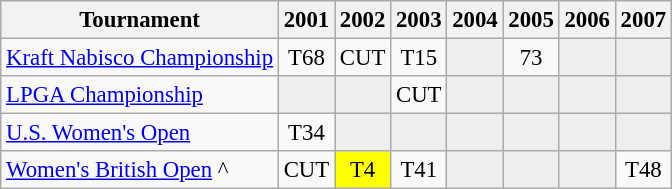<table class="wikitable" style="font-size:95%;text-align:center;">
<tr>
<th>Tournament</th>
<th>2001</th>
<th>2002</th>
<th>2003</th>
<th>2004</th>
<th>2005</th>
<th>2006</th>
<th>2007</th>
</tr>
<tr>
<td align=left><a href='#'>Kraft Nabisco Championship</a></td>
<td>T68</td>
<td>CUT</td>
<td>T15</td>
<td style="background:#eeeeee;"></td>
<td>73</td>
<td style="background:#eeeeee;"></td>
<td style="background:#eeeeee;"></td>
</tr>
<tr>
<td align=left><a href='#'>LPGA Championship</a></td>
<td style="background:#eeeeee;"></td>
<td style="background:#eeeeee;"></td>
<td>CUT</td>
<td style="background:#eeeeee;"></td>
<td style="background:#eeeeee;"></td>
<td style="background:#eeeeee;"></td>
<td style="background:#eeeeee;"></td>
</tr>
<tr>
<td align=left><a href='#'>U.S. Women's Open</a></td>
<td>T34</td>
<td style="background:#eeeeee;"></td>
<td style="background:#eeeeee;"></td>
<td style="background:#eeeeee;"></td>
<td style="background:#eeeeee;"></td>
<td style="background:#eeeeee;"></td>
<td style="background:#eeeeee;"></td>
</tr>
<tr>
<td align=left><a href='#'>Women's British Open</a> ^</td>
<td>CUT</td>
<td style="background:yellow;">T4</td>
<td>T41</td>
<td style="background:#eeeeee;"></td>
<td style="background:#eeeeee;"></td>
<td style="background:#eeeeee;"></td>
<td>T48</td>
</tr>
</table>
